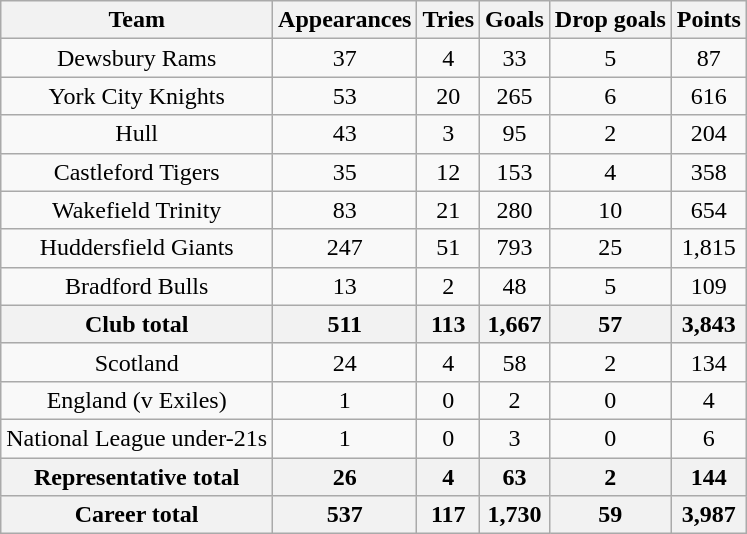<table class="wikitable" style="text-align:center;">
<tr>
<th>Team</th>
<th>Appearances</th>
<th>Tries</th>
<th>Goals</th>
<th>Drop goals</th>
<th>Points</th>
</tr>
<tr>
<td>Dewsbury Rams</td>
<td>37</td>
<td>4</td>
<td>33</td>
<td>5</td>
<td>87</td>
</tr>
<tr>
<td>York City Knights</td>
<td>53</td>
<td>20</td>
<td>265</td>
<td>6</td>
<td>616</td>
</tr>
<tr>
<td>Hull</td>
<td>43</td>
<td>3</td>
<td>95</td>
<td>2</td>
<td>204</td>
</tr>
<tr>
<td>Castleford Tigers</td>
<td>35</td>
<td>12</td>
<td>153</td>
<td>4</td>
<td>358</td>
</tr>
<tr>
<td>Wakefield Trinity</td>
<td>83</td>
<td>21</td>
<td>280</td>
<td>10</td>
<td>654</td>
</tr>
<tr>
<td>Huddersfield Giants</td>
<td>247</td>
<td>51</td>
<td>793</td>
<td>25</td>
<td>1,815</td>
</tr>
<tr>
<td>Bradford Bulls</td>
<td>13</td>
<td>2</td>
<td>48</td>
<td>5</td>
<td>109</td>
</tr>
<tr>
<th>Club total</th>
<th>511</th>
<th>113</th>
<th>1,667</th>
<th>57</th>
<th>3,843</th>
</tr>
<tr>
<td>Scotland</td>
<td>24</td>
<td>4</td>
<td>58</td>
<td>2</td>
<td>134</td>
</tr>
<tr>
<td>England (v Exiles)</td>
<td>1</td>
<td>0</td>
<td>2</td>
<td>0</td>
<td>4</td>
</tr>
<tr>
<td>National League under-21s</td>
<td>1</td>
<td>0</td>
<td>3</td>
<td>0</td>
<td>6</td>
</tr>
<tr>
<th>Representative total</th>
<th>26</th>
<th>4</th>
<th>63</th>
<th>2</th>
<th>144</th>
</tr>
<tr>
<th>Career total</th>
<th>537</th>
<th>117</th>
<th>1,730</th>
<th>59</th>
<th>3,987</th>
</tr>
</table>
